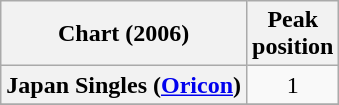<table class="wikitable plainrowheaders">
<tr>
<th>Chart (2006)</th>
<th>Peak<br>position</th>
</tr>
<tr>
<th scope="row">Japan Singles (<a href='#'>Oricon</a>)</th>
<td style="text-align:center;">1</td>
</tr>
<tr>
</tr>
</table>
